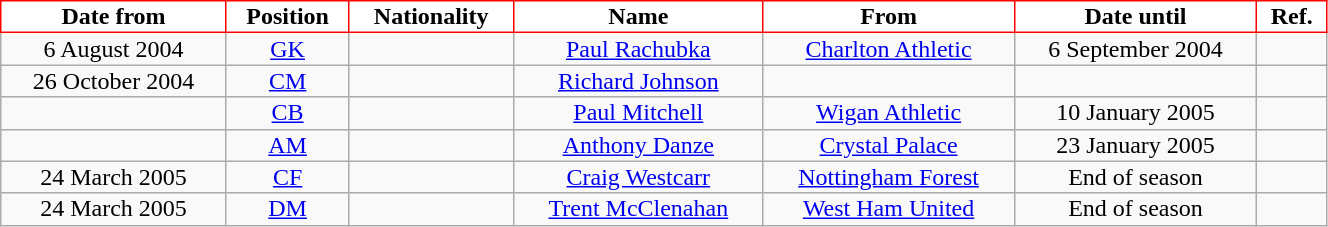<table class="wikitable sortable alternance" style="font-size:100%; text-align:center; line-height:14px; width:70%;">
<tr>
<th style="color:black; background:white; border:1px solid red;" width:130px;">Date from</th>
<th style="color:black; background:white; border:1px solid red;" width:50px;">Position</th>
<th style="color:black; background:white; border:1px solid red;" width:50px;">Nationality</th>
<th style="color:black; background:white; border:1px solid red;" width:150px;">Name</th>
<th style="color:black; background:white; border:1px solid red;" width:200px;">From</th>
<th style="color:black; background:white; border:1px solid red;" width:110px;">Date until</th>
<th style="color:black; background:white; border:1px solid red;" width:25px;">Ref.</th>
</tr>
<tr>
<td>6 August 2004</td>
<td><a href='#'>GK</a></td>
<td></td>
<td><a href='#'>Paul Rachubka</a></td>
<td> <a href='#'>Charlton Athletic</a></td>
<td>6 September 2004</td>
<td></td>
</tr>
<tr>
<td>26 October 2004</td>
<td><a href='#'>CM</a></td>
<td></td>
<td><a href='#'>Richard Johnson</a></td>
<td></td>
<td></td>
<td></td>
</tr>
<tr>
<td></td>
<td><a href='#'>CB</a></td>
<td></td>
<td><a href='#'>Paul Mitchell</a></td>
<td> <a href='#'>Wigan Athletic</a></td>
<td>10 January 2005</td>
<td></td>
</tr>
<tr>
<td></td>
<td><a href='#'>AM</a></td>
<td></td>
<td><a href='#'>Anthony Danze</a></td>
<td> <a href='#'>Crystal Palace</a></td>
<td>23 January 2005</td>
<td></td>
</tr>
<tr>
<td>24 March 2005</td>
<td><a href='#'>CF</a></td>
<td></td>
<td><a href='#'>Craig Westcarr</a></td>
<td> <a href='#'>Nottingham Forest</a></td>
<td>End of season</td>
<td></td>
</tr>
<tr>
<td>24 March 2005</td>
<td><a href='#'>DM</a></td>
<td></td>
<td><a href='#'>Trent McClenahan</a></td>
<td> <a href='#'>West Ham United</a></td>
<td>End of season</td>
<td></td>
</tr>
</table>
